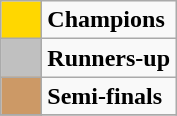<table class="wikitable" style="text-align:center">
<tr>
<td style="background:gold" width="20"></td>
<td align="left"><strong>Champions</strong></td>
</tr>
<tr>
<td style="background:silver" width="20"></td>
<td align="left"><strong>Runners-up</strong></td>
</tr>
<tr>
<td style="background:#cc9966" width="20"></td>
<td align="left"><strong>Semi-finals</strong></td>
</tr>
<tr>
</tr>
</table>
